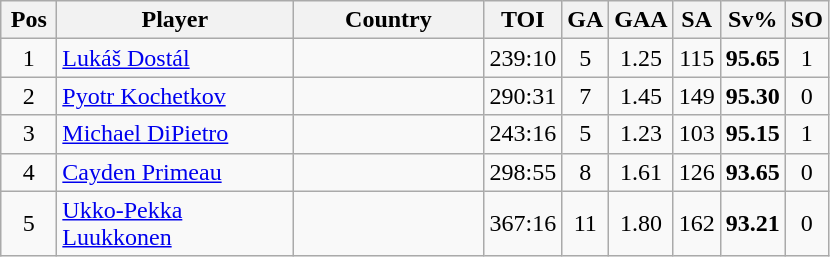<table class="wikitable sortable" style="text-align: center;">
<tr>
<th width=30>Pos</th>
<th width=150>Player</th>
<th width=120>Country</th>
<th width=20>TOI</th>
<th width=20>GA</th>
<th width=20>GAA</th>
<th width=20>SA</th>
<th width=20>Sv%</th>
<th width=20>SO</th>
</tr>
<tr>
<td>1</td>
<td align=left><a href='#'>Lukáš Dostál</a></td>
<td align=left></td>
<td>239:10</td>
<td>5</td>
<td>1.25</td>
<td>115</td>
<td><strong>95.65</strong></td>
<td>1</td>
</tr>
<tr>
<td>2</td>
<td align=left><a href='#'>Pyotr Kochetkov</a></td>
<td align=left></td>
<td>290:31</td>
<td>7</td>
<td>1.45</td>
<td>149</td>
<td><strong>95.30</strong></td>
<td>0</td>
</tr>
<tr>
<td>3</td>
<td align=left><a href='#'>Michael DiPietro</a></td>
<td align=left></td>
<td>243:16</td>
<td>5</td>
<td>1.23</td>
<td>103</td>
<td><strong>95.15</strong></td>
<td>1</td>
</tr>
<tr>
<td>4</td>
<td align=left><a href='#'>Cayden Primeau</a></td>
<td align=left></td>
<td>298:55</td>
<td>8</td>
<td>1.61</td>
<td>126</td>
<td><strong>93.65</strong></td>
<td>0</td>
</tr>
<tr>
<td>5</td>
<td align=left><a href='#'>Ukko-Pekka Luukkonen</a></td>
<td align=left></td>
<td>367:16</td>
<td>11</td>
<td>1.80</td>
<td>162</td>
<td><strong>93.21</strong></td>
<td>0</td>
</tr>
</table>
